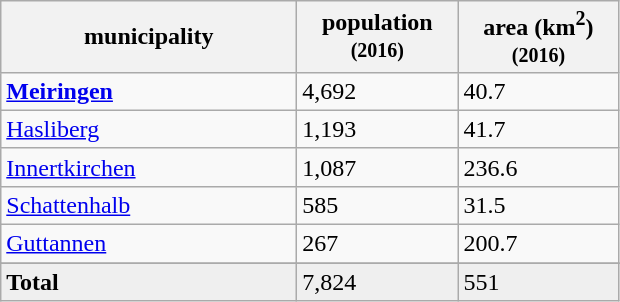<table class="wikitable">
<tr>
<th colspan="1" align=left bgcolor="#EFEFEF" width="190"><strong>municipality</strong></th>
<th colspan="1" align=center bgcolor="#EFEFEF" width="100"><strong>population</strong> <small>(2016)</small></th>
<th colspan="1" align=center bgcolor="#EFEFEF" width="100"><strong>area (km<sup>2</sup>)</strong>  <small>(2016)</small></th>
</tr>
<tr>
<td> <strong><a href='#'>Meiringen</a></strong></td>
<td>4,692</td>
<td>40.7</td>
</tr>
<tr>
<td> <a href='#'>Hasliberg</a></td>
<td>1,193</td>
<td>41.7</td>
</tr>
<tr>
<td> <a href='#'>Innertkirchen</a></td>
<td>1,087</td>
<td>236.6</td>
</tr>
<tr>
<td> <a href='#'>Schattenhalb</a></td>
<td>585</td>
<td>31.5</td>
</tr>
<tr>
<td> <a href='#'>Guttannen</a></td>
<td>267</td>
<td>200.7</td>
</tr>
<tr>
</tr>
<tr style="background-color:#EFEFEF;">
<td><strong>Total</strong></td>
<td>7,824</td>
<td>551</td>
</tr>
</table>
